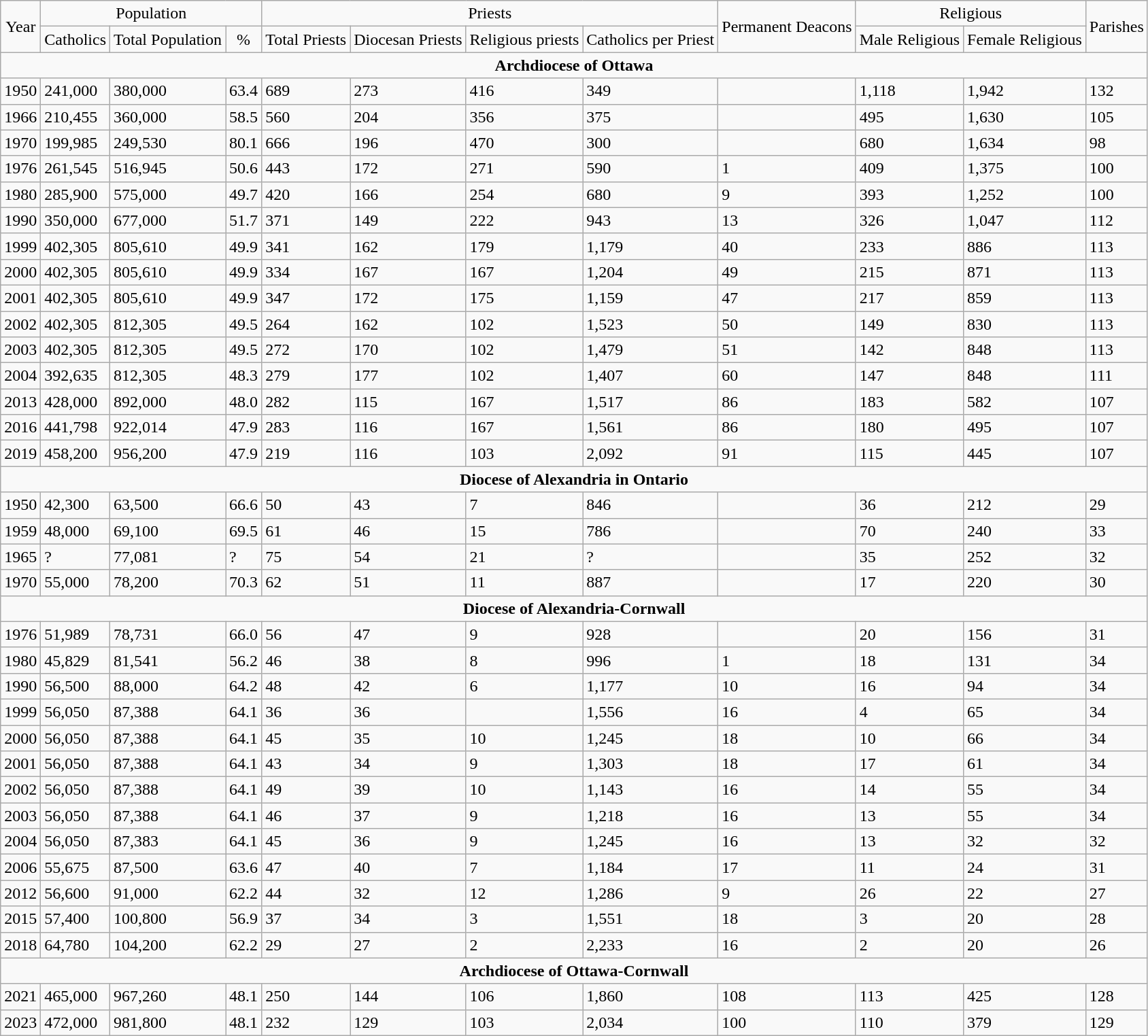<table class="wikitable">
<tr>
<td rowspan=2 align="center">Year</td>
<td colspan=3 align="center">Population</td>
<td colspan=4 align="center">Priests</td>
<td rowspan=2 align="center">Permanent Deacons</td>
<td colspan=2 align="center">Religious</td>
<td rowspan=2 align="center">Parishes</td>
</tr>
<tr>
<td align="center">Catholics</td>
<td align="center">Total Population</td>
<td align="center">%</td>
<td align="center">Total Priests</td>
<td align="center">Diocesan Priests</td>
<td align="center">Religious priests</td>
<td align="center">Catholics per Priest</td>
<td align="center">Male Religious</td>
<td align="center">Female Religious</td>
</tr>
<tr>
<td colspan=12 align="center"><strong>Archdiocese of Ottawa</strong></td>
</tr>
<tr>
<td>1950</td>
<td>241,000</td>
<td>380,000</td>
<td>63.4</td>
<td>689</td>
<td>273</td>
<td>416</td>
<td>349</td>
<td></td>
<td>1,118</td>
<td>1,942</td>
<td>132</td>
</tr>
<tr>
<td>1966</td>
<td>210,455</td>
<td>360,000</td>
<td>58.5</td>
<td>560</td>
<td>204</td>
<td>356</td>
<td>375</td>
<td></td>
<td>495</td>
<td>1,630</td>
<td>105</td>
</tr>
<tr>
<td>1970</td>
<td>199,985</td>
<td>249,530</td>
<td>80.1</td>
<td>666</td>
<td>196</td>
<td>470</td>
<td>300</td>
<td></td>
<td>680</td>
<td>1,634</td>
<td>98</td>
</tr>
<tr>
<td>1976</td>
<td>261,545</td>
<td>516,945</td>
<td>50.6</td>
<td>443</td>
<td>172</td>
<td>271</td>
<td>590</td>
<td>1</td>
<td>409</td>
<td>1,375</td>
<td>100</td>
</tr>
<tr>
<td>1980</td>
<td>285,900</td>
<td>575,000</td>
<td>49.7</td>
<td>420</td>
<td>166</td>
<td>254</td>
<td>680</td>
<td>9</td>
<td>393</td>
<td>1,252</td>
<td>100</td>
</tr>
<tr>
<td>1990</td>
<td>350,000</td>
<td>677,000</td>
<td>51.7</td>
<td>371</td>
<td>149</td>
<td>222</td>
<td>943</td>
<td>13</td>
<td>326</td>
<td>1,047</td>
<td>112</td>
</tr>
<tr>
<td>1999</td>
<td>402,305</td>
<td>805,610</td>
<td>49.9</td>
<td>341</td>
<td>162</td>
<td>179</td>
<td>1,179</td>
<td>40</td>
<td>233</td>
<td>886</td>
<td>113</td>
</tr>
<tr>
<td>2000</td>
<td>402,305</td>
<td>805,610</td>
<td>49.9</td>
<td>334</td>
<td>167</td>
<td>167</td>
<td>1,204</td>
<td>49</td>
<td>215</td>
<td>871</td>
<td>113</td>
</tr>
<tr>
<td>2001</td>
<td>402,305</td>
<td>805,610</td>
<td>49.9</td>
<td>347</td>
<td>172</td>
<td>175</td>
<td>1,159</td>
<td>47</td>
<td>217</td>
<td>859</td>
<td>113</td>
</tr>
<tr>
<td>2002</td>
<td>402,305</td>
<td>812,305</td>
<td>49.5</td>
<td>264</td>
<td>162</td>
<td>102</td>
<td>1,523</td>
<td>50</td>
<td>149</td>
<td>830</td>
<td>113</td>
</tr>
<tr>
<td>2003</td>
<td>402,305</td>
<td>812,305</td>
<td>49.5</td>
<td>272</td>
<td>170</td>
<td>102</td>
<td>1,479</td>
<td>51</td>
<td>142</td>
<td>848</td>
<td>113</td>
</tr>
<tr>
<td>2004</td>
<td>392,635</td>
<td>812,305</td>
<td>48.3</td>
<td>279</td>
<td>177</td>
<td>102</td>
<td>1,407</td>
<td>60</td>
<td>147</td>
<td>848</td>
<td>111</td>
</tr>
<tr>
<td>2013</td>
<td>428,000</td>
<td>892,000</td>
<td>48.0</td>
<td>282</td>
<td>115</td>
<td>167</td>
<td>1,517</td>
<td>86</td>
<td>183</td>
<td>582</td>
<td>107</td>
</tr>
<tr>
<td>2016</td>
<td>441,798</td>
<td>922,014</td>
<td>47.9</td>
<td>283</td>
<td>116</td>
<td>167</td>
<td>1,561</td>
<td>86</td>
<td>180</td>
<td>495</td>
<td>107</td>
</tr>
<tr>
<td>2019</td>
<td>458,200</td>
<td>956,200</td>
<td>47.9</td>
<td>219</td>
<td>116</td>
<td>103</td>
<td>2,092</td>
<td>91</td>
<td>115</td>
<td>445</td>
<td>107</td>
</tr>
<tr>
<td colspan=12 align="center"><strong>Diocese of Alexandria in Ontario</strong></td>
</tr>
<tr>
<td>1950</td>
<td>42,300</td>
<td>63,500</td>
<td>66.6</td>
<td>50</td>
<td>43</td>
<td>7</td>
<td>846</td>
<td></td>
<td>36</td>
<td>212</td>
<td>29</td>
</tr>
<tr>
<td>1959</td>
<td>48,000</td>
<td>69,100</td>
<td>69.5</td>
<td>61</td>
<td>46</td>
<td>15</td>
<td>786</td>
<td></td>
<td>70</td>
<td>240</td>
<td>33</td>
</tr>
<tr>
<td>1965</td>
<td>?</td>
<td>77,081</td>
<td>?</td>
<td>75</td>
<td>54</td>
<td>21</td>
<td>?</td>
<td></td>
<td>35</td>
<td>252</td>
<td>32</td>
</tr>
<tr>
<td>1970</td>
<td>55,000</td>
<td>78,200</td>
<td>70.3</td>
<td>62</td>
<td>51</td>
<td>11</td>
<td>887</td>
<td></td>
<td>17</td>
<td>220</td>
<td>30</td>
</tr>
<tr>
<td colspan=12 align="center"><strong>Diocese of Alexandria-Cornwall</strong></td>
</tr>
<tr>
<td>1976</td>
<td>51,989</td>
<td>78,731</td>
<td>66.0</td>
<td>56</td>
<td>47</td>
<td>9</td>
<td>928</td>
<td></td>
<td>20</td>
<td>156</td>
<td>31</td>
</tr>
<tr>
<td>1980</td>
<td>45,829</td>
<td>81,541</td>
<td>56.2</td>
<td>46</td>
<td>38</td>
<td>8</td>
<td>996</td>
<td>1</td>
<td>18</td>
<td>131</td>
<td>34</td>
</tr>
<tr>
<td>1990</td>
<td>56,500</td>
<td>88,000</td>
<td>64.2</td>
<td>48</td>
<td>42</td>
<td>6</td>
<td>1,177</td>
<td>10</td>
<td>16</td>
<td>94</td>
<td>34</td>
</tr>
<tr>
<td>1999</td>
<td>56,050</td>
<td>87,388</td>
<td>64.1</td>
<td>36</td>
<td>36</td>
<td></td>
<td>1,556</td>
<td>16</td>
<td>4</td>
<td>65</td>
<td>34</td>
</tr>
<tr>
<td>2000</td>
<td>56,050</td>
<td>87,388</td>
<td>64.1</td>
<td>45</td>
<td>35</td>
<td>10</td>
<td>1,245</td>
<td>18</td>
<td>10</td>
<td>66</td>
<td>34</td>
</tr>
<tr>
<td>2001</td>
<td>56,050</td>
<td>87,388</td>
<td>64.1</td>
<td>43</td>
<td>34</td>
<td>9</td>
<td>1,303</td>
<td>18</td>
<td>17</td>
<td>61</td>
<td>34</td>
</tr>
<tr>
<td>2002</td>
<td>56,050</td>
<td>87,388</td>
<td>64.1</td>
<td>49</td>
<td>39</td>
<td>10</td>
<td>1,143</td>
<td>16</td>
<td>14</td>
<td>55</td>
<td>34</td>
</tr>
<tr>
<td>2003</td>
<td>56,050</td>
<td>87,388</td>
<td>64.1</td>
<td>46</td>
<td>37</td>
<td>9</td>
<td>1,218</td>
<td>16</td>
<td>13</td>
<td>55</td>
<td>34</td>
</tr>
<tr>
<td>2004</td>
<td>56,050</td>
<td>87,383</td>
<td>64.1</td>
<td>45</td>
<td>36</td>
<td>9</td>
<td>1,245</td>
<td>16</td>
<td>13</td>
<td>32</td>
<td>32</td>
</tr>
<tr>
<td>2006</td>
<td>55,675</td>
<td>87,500</td>
<td>63.6</td>
<td>47</td>
<td>40</td>
<td>7</td>
<td>1,184</td>
<td>17</td>
<td>11</td>
<td>24</td>
<td>31</td>
</tr>
<tr>
<td>2012</td>
<td>56,600</td>
<td>91,000</td>
<td>62.2</td>
<td>44</td>
<td>32</td>
<td>12</td>
<td>1,286</td>
<td>9</td>
<td>26</td>
<td>22</td>
<td>27</td>
</tr>
<tr>
<td>2015</td>
<td>57,400</td>
<td>100,800</td>
<td>56.9</td>
<td>37</td>
<td>34</td>
<td>3</td>
<td>1,551</td>
<td>18</td>
<td>3</td>
<td>20</td>
<td>28</td>
</tr>
<tr>
<td>2018</td>
<td>64,780</td>
<td>104,200</td>
<td>62.2</td>
<td>29</td>
<td>27</td>
<td>2</td>
<td>2,233</td>
<td>16</td>
<td>2</td>
<td>20</td>
<td>26</td>
</tr>
<tr>
<td colspan=12 align="center"><strong>Archdiocese of Ottawa-Cornwall</strong></td>
</tr>
<tr>
<td>2021</td>
<td>465,000</td>
<td>967,260</td>
<td>48.1</td>
<td>250</td>
<td>144</td>
<td>106</td>
<td>1,860</td>
<td>108</td>
<td>113</td>
<td>425</td>
<td>128</td>
</tr>
<tr>
<td>2023</td>
<td>472,000</td>
<td>981,800</td>
<td>48.1</td>
<td>232</td>
<td>129</td>
<td>103</td>
<td>2,034</td>
<td>100</td>
<td>110</td>
<td>379</td>
<td>129</td>
</tr>
</table>
